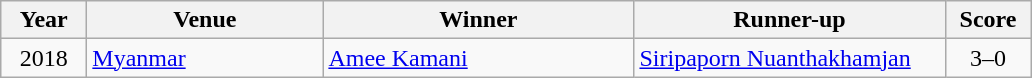<table class="wikitable">
<tr>
<th width=50>Year</th>
<th width=150>Venue</th>
<th width=200>Winner</th>
<th width=200>Runner-up</th>
<th width=50>Score</th>
</tr>
<tr>
<td align = "center">2018</td>
<td> <a href='#'>Myanmar</a></td>
<td> <a href='#'>Amee Kamani</a></td>
<td> <a href='#'>Siripaporn Nuanthakhamjan</a></td>
<td align = "center">3–0</td>
</tr>
</table>
